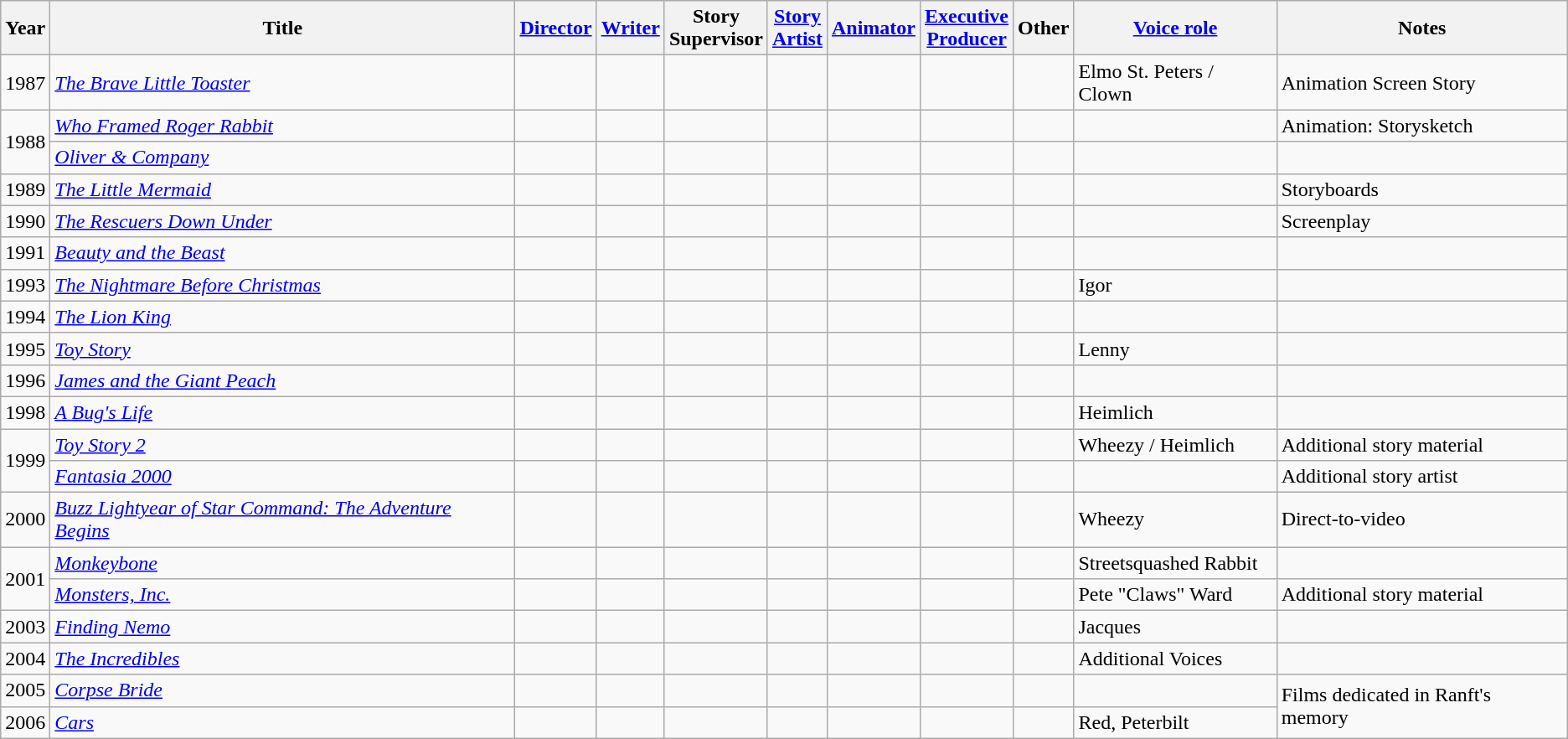<table class="wikitable">
<tr>
<th>Year</th>
<th>Title</th>
<th><a href='#'>Director</a></th>
<th><a href='#'>Writer</a></th>
<th>Story<br>Supervisor</th>
<th><a href='#'>Story<br>Artist</a></th>
<th><a href='#'>Animator</a></th>
<th><a href='#'>Executive<br>Producer</a></th>
<th>Other</th>
<th><a href='#'>Voice role</a></th>
<th>Notes</th>
</tr>
<tr>
<td>1987</td>
<td><em><a href='#'>The Brave Little Toaster</a></em></td>
<td></td>
<td></td>
<td></td>
<td></td>
<td></td>
<td></td>
<td></td>
<td>Elmo St. Peters / Clown</td>
<td>Animation Screen Story</td>
</tr>
<tr>
<td rowspan=2>1988</td>
<td><em><a href='#'>Who Framed Roger Rabbit</a></em></td>
<td></td>
<td></td>
<td></td>
<td></td>
<td></td>
<td></td>
<td></td>
<td></td>
<td>Animation: Storysketch</td>
</tr>
<tr>
<td><em><a href='#'>Oliver & Company</a></em></td>
<td></td>
<td></td>
<td></td>
<td></td>
<td></td>
<td></td>
<td></td>
<td></td>
<td></td>
</tr>
<tr>
<td>1989</td>
<td><em><a href='#'>The Little Mermaid</a></em></td>
<td></td>
<td></td>
<td></td>
<td></td>
<td></td>
<td></td>
<td></td>
<td></td>
<td>Storyboards</td>
</tr>
<tr>
<td>1990</td>
<td><em><a href='#'>The Rescuers Down Under</a></em></td>
<td></td>
<td></td>
<td></td>
<td></td>
<td></td>
<td></td>
<td></td>
<td></td>
<td>Screenplay </td>
</tr>
<tr>
<td>1991</td>
<td><em><a href='#'>Beauty and the Beast</a></em></td>
<td></td>
<td></td>
<td></td>
<td></td>
<td></td>
<td></td>
<td></td>
<td></td>
<td></td>
</tr>
<tr>
<td>1993</td>
<td><em><a href='#'>The Nightmare Before Christmas</a></em></td>
<td></td>
<td></td>
<td></td>
<td></td>
<td></td>
<td></td>
<td></td>
<td>Igor</td>
<td></td>
</tr>
<tr>
<td>1994</td>
<td><em><a href='#'>The Lion King</a></em></td>
<td></td>
<td></td>
<td></td>
<td></td>
<td></td>
<td></td>
<td></td>
<td></td>
<td></td>
</tr>
<tr>
<td>1995</td>
<td><em><a href='#'>Toy Story</a></em></td>
<td></td>
<td></td>
<td></td>
<td></td>
<td></td>
<td></td>
<td></td>
<td>Lenny</td>
<td></td>
</tr>
<tr>
<td>1996</td>
<td><em><a href='#'>James and the Giant Peach</a></em></td>
<td></td>
<td></td>
<td></td>
<td></td>
<td></td>
<td></td>
<td></td>
<td></td>
<td></td>
</tr>
<tr>
<td>1998</td>
<td><em><a href='#'>A Bug's Life</a></em></td>
<td></td>
<td></td>
<td></td>
<td></td>
<td></td>
<td></td>
<td></td>
<td>Heimlich</td>
<td></td>
</tr>
<tr>
<td rowspan=2>1999</td>
<td><em><a href='#'>Toy Story 2</a></em></td>
<td></td>
<td></td>
<td></td>
<td></td>
<td></td>
<td></td>
<td></td>
<td>Wheezy / Heimlich</td>
<td>Additional story material</td>
</tr>
<tr>
<td><em><a href='#'>Fantasia 2000</a></em></td>
<td></td>
<td></td>
<td></td>
<td></td>
<td></td>
<td></td>
<td></td>
<td></td>
<td>Additional story artist</td>
</tr>
<tr>
<td>2000</td>
<td><em><a href='#'>Buzz Lightyear of Star Command: The Adventure Begins</a></em></td>
<td></td>
<td></td>
<td></td>
<td></td>
<td></td>
<td></td>
<td></td>
<td>Wheezy</td>
<td>Direct-to-video</td>
</tr>
<tr>
<td rowspan=2>2001</td>
<td><em><a href='#'>Monkeybone</a></em></td>
<td></td>
<td></td>
<td></td>
<td></td>
<td></td>
<td></td>
<td></td>
<td>Streetsquashed Rabbit</td>
<td></td>
</tr>
<tr>
<td><em><a href='#'>Monsters, Inc.</a></em></td>
<td></td>
<td></td>
<td></td>
<td></td>
<td></td>
<td></td>
<td></td>
<td>Pete "Claws" Ward</td>
<td>Additional story material</td>
</tr>
<tr>
<td>2003</td>
<td><em><a href='#'>Finding Nemo</a></em></td>
<td></td>
<td></td>
<td></td>
<td></td>
<td></td>
<td></td>
<td></td>
<td>Jacques</td>
<td></td>
</tr>
<tr>
<td>2004</td>
<td><em><a href='#'>The Incredibles</a></em></td>
<td></td>
<td></td>
<td></td>
<td></td>
<td></td>
<td></td>
<td></td>
<td>Additional Voices</td>
<td></td>
</tr>
<tr>
<td>2005</td>
<td><em><a href='#'>Corpse Bride</a></em></td>
<td></td>
<td></td>
<td></td>
<td></td>
<td></td>
<td></td>
<td></td>
<td></td>
<td rowspan="2">Films dedicated in Ranft's memory</td>
</tr>
<tr>
<td>2006</td>
<td><em><a href='#'>Cars</a></em></td>
<td></td>
<td></td>
<td></td>
<td></td>
<td></td>
<td></td>
<td></td>
<td>Red, Peterbilt</td>
</tr>
</table>
